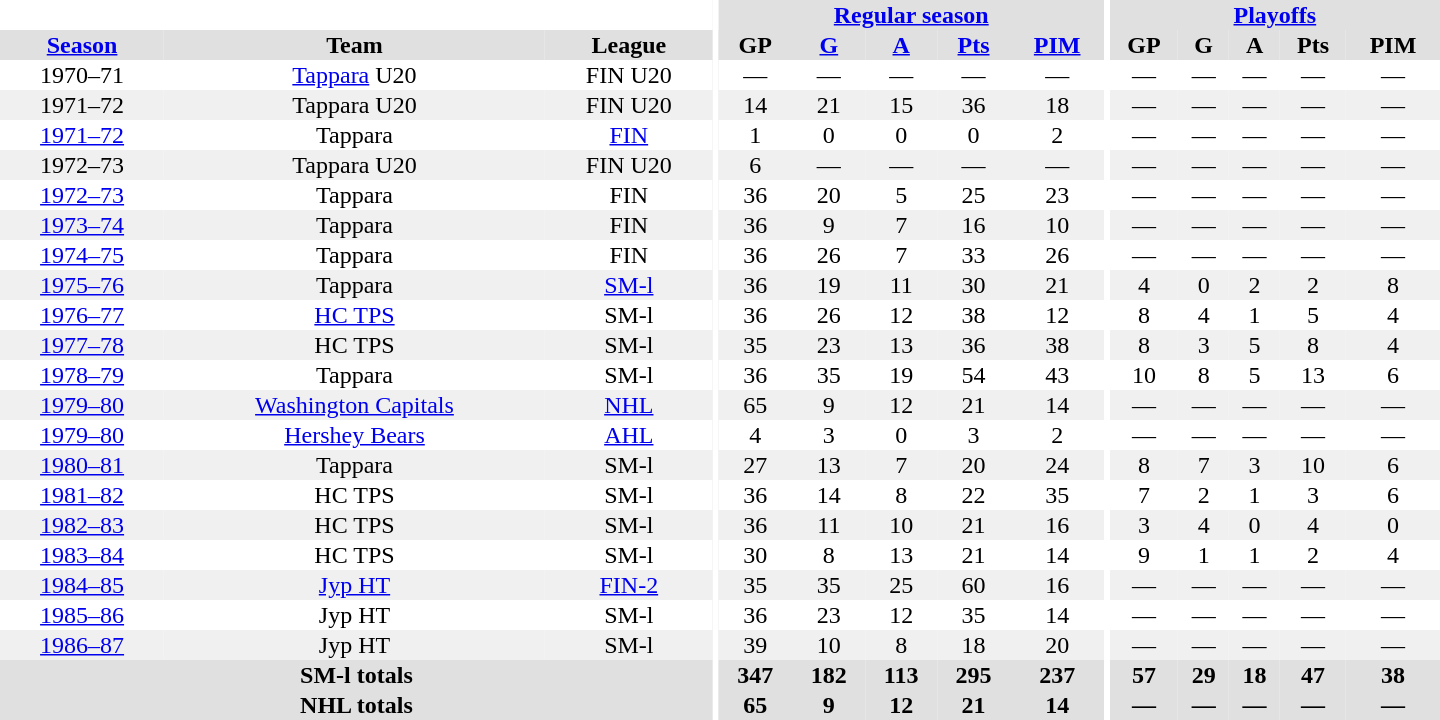<table border="0" cellpadding="1" cellspacing="0" style="text-align:center; width:60em">
<tr bgcolor="#e0e0e0">
<th colspan="3" bgcolor="#ffffff"></th>
<th rowspan="100" bgcolor="#ffffff"></th>
<th colspan="5"><a href='#'>Regular season</a></th>
<th rowspan="100" bgcolor="#ffffff"></th>
<th colspan="5"><a href='#'>Playoffs</a></th>
</tr>
<tr bgcolor="#e0e0e0">
<th><a href='#'>Season</a></th>
<th>Team</th>
<th>League</th>
<th>GP</th>
<th><a href='#'>G</a></th>
<th><a href='#'>A</a></th>
<th><a href='#'>Pts</a></th>
<th><a href='#'>PIM</a></th>
<th>GP</th>
<th>G</th>
<th>A</th>
<th>Pts</th>
<th>PIM</th>
</tr>
<tr>
<td>1970–71</td>
<td><a href='#'>Tappara</a> U20</td>
<td>FIN U20</td>
<td>—</td>
<td>—</td>
<td>—</td>
<td>—</td>
<td>—</td>
<td>—</td>
<td>—</td>
<td>—</td>
<td>—</td>
<td>—</td>
</tr>
<tr bgcolor="#f0f0f0">
<td>1971–72</td>
<td>Tappara U20</td>
<td>FIN U20</td>
<td>14</td>
<td>21</td>
<td>15</td>
<td>36</td>
<td>18</td>
<td>—</td>
<td>—</td>
<td>—</td>
<td>—</td>
<td>—</td>
</tr>
<tr>
<td><a href='#'>1971–72</a></td>
<td>Tappara</td>
<td><a href='#'>FIN</a></td>
<td>1</td>
<td>0</td>
<td>0</td>
<td>0</td>
<td>2</td>
<td>—</td>
<td>—</td>
<td>—</td>
<td>—</td>
<td>—</td>
</tr>
<tr bgcolor="#f0f0f0">
<td>1972–73</td>
<td>Tappara U20</td>
<td>FIN U20</td>
<td>6</td>
<td>—</td>
<td>—</td>
<td>—</td>
<td>—</td>
<td>—</td>
<td>—</td>
<td>—</td>
<td>—</td>
<td>—</td>
</tr>
<tr>
<td><a href='#'>1972–73</a></td>
<td>Tappara</td>
<td>FIN</td>
<td>36</td>
<td>20</td>
<td>5</td>
<td>25</td>
<td>23</td>
<td>—</td>
<td>—</td>
<td>—</td>
<td>—</td>
<td>—</td>
</tr>
<tr bgcolor="#f0f0f0">
<td><a href='#'>1973–74</a></td>
<td>Tappara</td>
<td>FIN</td>
<td>36</td>
<td>9</td>
<td>7</td>
<td>16</td>
<td>10</td>
<td>—</td>
<td>—</td>
<td>—</td>
<td>—</td>
<td>—</td>
</tr>
<tr>
<td><a href='#'>1974–75</a></td>
<td>Tappara</td>
<td>FIN</td>
<td>36</td>
<td>26</td>
<td>7</td>
<td>33</td>
<td>26</td>
<td>—</td>
<td>—</td>
<td>—</td>
<td>—</td>
<td>—</td>
</tr>
<tr bgcolor="#f0f0f0">
<td><a href='#'>1975–76</a></td>
<td>Tappara</td>
<td><a href='#'>SM-l</a></td>
<td>36</td>
<td>19</td>
<td>11</td>
<td>30</td>
<td>21</td>
<td>4</td>
<td>0</td>
<td>2</td>
<td>2</td>
<td>8</td>
</tr>
<tr>
<td><a href='#'>1976–77</a></td>
<td><a href='#'>HC TPS</a></td>
<td>SM-l</td>
<td>36</td>
<td>26</td>
<td>12</td>
<td>38</td>
<td>12</td>
<td>8</td>
<td>4</td>
<td>1</td>
<td>5</td>
<td>4</td>
</tr>
<tr bgcolor="#f0f0f0">
<td><a href='#'>1977–78</a></td>
<td>HC TPS</td>
<td>SM-l</td>
<td>35</td>
<td>23</td>
<td>13</td>
<td>36</td>
<td>38</td>
<td>8</td>
<td>3</td>
<td>5</td>
<td>8</td>
<td>4</td>
</tr>
<tr>
<td><a href='#'>1978–79</a></td>
<td>Tappara</td>
<td>SM-l</td>
<td>36</td>
<td>35</td>
<td>19</td>
<td>54</td>
<td>43</td>
<td>10</td>
<td>8</td>
<td>5</td>
<td>13</td>
<td>6</td>
</tr>
<tr bgcolor="#f0f0f0">
<td><a href='#'>1979–80</a></td>
<td><a href='#'>Washington Capitals</a></td>
<td><a href='#'>NHL</a></td>
<td>65</td>
<td>9</td>
<td>12</td>
<td>21</td>
<td>14</td>
<td>—</td>
<td>—</td>
<td>—</td>
<td>—</td>
<td>—</td>
</tr>
<tr>
<td><a href='#'>1979–80</a></td>
<td><a href='#'>Hershey Bears</a></td>
<td><a href='#'>AHL</a></td>
<td>4</td>
<td>3</td>
<td>0</td>
<td>3</td>
<td>2</td>
<td>—</td>
<td>—</td>
<td>—</td>
<td>—</td>
<td>—</td>
</tr>
<tr bgcolor="#f0f0f0">
<td><a href='#'>1980–81</a></td>
<td>Tappara</td>
<td>SM-l</td>
<td>27</td>
<td>13</td>
<td>7</td>
<td>20</td>
<td>24</td>
<td>8</td>
<td>7</td>
<td>3</td>
<td>10</td>
<td>6</td>
</tr>
<tr>
<td><a href='#'>1981–82</a></td>
<td>HC TPS</td>
<td>SM-l</td>
<td>36</td>
<td>14</td>
<td>8</td>
<td>22</td>
<td>35</td>
<td>7</td>
<td>2</td>
<td>1</td>
<td>3</td>
<td>6</td>
</tr>
<tr bgcolor="#f0f0f0">
<td><a href='#'>1982–83</a></td>
<td>HC TPS</td>
<td>SM-l</td>
<td>36</td>
<td>11</td>
<td>10</td>
<td>21</td>
<td>16</td>
<td>3</td>
<td>4</td>
<td>0</td>
<td>4</td>
<td>0</td>
</tr>
<tr>
<td><a href='#'>1983–84</a></td>
<td>HC TPS</td>
<td>SM-l</td>
<td>30</td>
<td>8</td>
<td>13</td>
<td>21</td>
<td>14</td>
<td>9</td>
<td>1</td>
<td>1</td>
<td>2</td>
<td>4</td>
</tr>
<tr bgcolor="#f0f0f0">
<td><a href='#'>1984–85</a></td>
<td><a href='#'>Jyp HT</a></td>
<td><a href='#'>FIN-2</a></td>
<td>35</td>
<td>35</td>
<td>25</td>
<td>60</td>
<td>16</td>
<td>—</td>
<td>—</td>
<td>—</td>
<td>—</td>
<td>—</td>
</tr>
<tr>
<td><a href='#'>1985–86</a></td>
<td>Jyp HT</td>
<td>SM-l</td>
<td>36</td>
<td>23</td>
<td>12</td>
<td>35</td>
<td>14</td>
<td>—</td>
<td>—</td>
<td>—</td>
<td>—</td>
<td>—</td>
</tr>
<tr bgcolor="#f0f0f0">
<td><a href='#'>1986–87</a></td>
<td>Jyp HT</td>
<td>SM-l</td>
<td>39</td>
<td>10</td>
<td>8</td>
<td>18</td>
<td>20</td>
<td>—</td>
<td>—</td>
<td>—</td>
<td>—</td>
<td>—</td>
</tr>
<tr bgcolor="#e0e0e0">
<th colspan="3">SM-l totals</th>
<th>347</th>
<th>182</th>
<th>113</th>
<th>295</th>
<th>237</th>
<th>57</th>
<th>29</th>
<th>18</th>
<th>47</th>
<th>38</th>
</tr>
<tr bgcolor="#e0e0e0">
<th colspan="3">NHL totals</th>
<th>65</th>
<th>9</th>
<th>12</th>
<th>21</th>
<th>14</th>
<th>—</th>
<th>—</th>
<th>—</th>
<th>—</th>
<th>—</th>
</tr>
</table>
